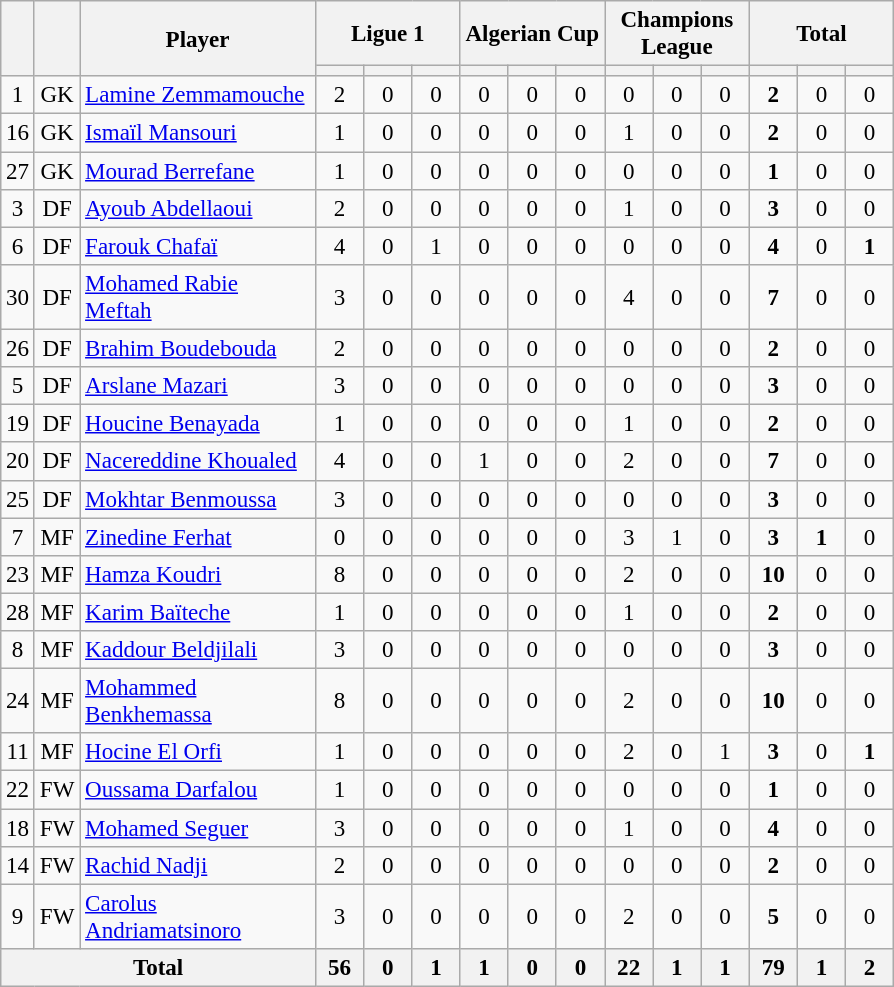<table class="wikitable sortable nowrap" style="font-size: 96%; text-align: center;">
<tr>
<th rowspan="2"></th>
<th rowspan="2"></th>
<th rowspan="2" width=150>Player</th>
<th colspan="3">Ligue 1</th>
<th colspan="3">Algerian Cup</th>
<th colspan="3">Champions League</th>
<th colspan="3">Total</th>
</tr>
<tr>
<th width=25></th>
<th width=25></th>
<th width=25></th>
<th width=25></th>
<th width=25></th>
<th width=25></th>
<th width=25></th>
<th width=25></th>
<th width=25></th>
<th width=25></th>
<th width=25></th>
<th width=25></th>
</tr>
<tr>
<td>1</td>
<td>GK</td>
<td style="text-align:left"> <a href='#'>Lamine Zemmamouche</a></td>
<td>2</td>
<td>0</td>
<td>0</td>
<td>0</td>
<td>0</td>
<td>0</td>
<td>0</td>
<td>0</td>
<td>0</td>
<td><strong>2</strong></td>
<td>0</td>
<td>0</td>
</tr>
<tr>
<td>16</td>
<td>GK</td>
<td style="text-align:left"> <a href='#'>Ismaïl Mansouri</a></td>
<td>1</td>
<td>0</td>
<td>0</td>
<td>0</td>
<td>0</td>
<td>0</td>
<td>1</td>
<td>0</td>
<td>0</td>
<td><strong>2</strong></td>
<td>0</td>
<td>0</td>
</tr>
<tr>
<td>27</td>
<td>GK</td>
<td style="text-align:left"> <a href='#'>Mourad Berrefane</a></td>
<td>1</td>
<td>0</td>
<td>0</td>
<td>0</td>
<td>0</td>
<td>0</td>
<td>0</td>
<td>0</td>
<td>0</td>
<td><strong>1</strong></td>
<td>0</td>
<td>0</td>
</tr>
<tr>
<td>3</td>
<td>DF</td>
<td style="text-align:left"> <a href='#'>Ayoub Abdellaoui</a></td>
<td>2</td>
<td>0</td>
<td>0</td>
<td>0</td>
<td>0</td>
<td>0</td>
<td>1</td>
<td>0</td>
<td>0</td>
<td><strong>3</strong></td>
<td>0</td>
<td>0</td>
</tr>
<tr>
<td>6</td>
<td>DF</td>
<td style="text-align:left"> <a href='#'>Farouk Chafaï</a></td>
<td>4</td>
<td>0</td>
<td>1</td>
<td>0</td>
<td>0</td>
<td>0</td>
<td>0</td>
<td>0</td>
<td>0</td>
<td><strong>4</strong></td>
<td>0</td>
<td><strong>1</strong></td>
</tr>
<tr>
<td>30</td>
<td>DF</td>
<td style="text-align:left"> <a href='#'>Mohamed Rabie Meftah</a></td>
<td>3</td>
<td>0</td>
<td>0</td>
<td>0</td>
<td>0</td>
<td>0</td>
<td>4</td>
<td>0</td>
<td>0</td>
<td><strong>7</strong></td>
<td>0</td>
<td>0</td>
</tr>
<tr>
<td>26</td>
<td>DF</td>
<td style="text-align:left"> <a href='#'>Brahim Boudebouda</a></td>
<td>2</td>
<td>0</td>
<td>0</td>
<td>0</td>
<td>0</td>
<td>0</td>
<td>0</td>
<td>0</td>
<td>0</td>
<td><strong>2</strong></td>
<td>0</td>
<td>0</td>
</tr>
<tr>
<td>5</td>
<td>DF</td>
<td style="text-align:left"> <a href='#'>Arslane Mazari</a></td>
<td>3</td>
<td>0</td>
<td>0</td>
<td>0</td>
<td>0</td>
<td>0</td>
<td>0</td>
<td>0</td>
<td>0</td>
<td><strong>3</strong></td>
<td>0</td>
<td>0</td>
</tr>
<tr>
<td>19</td>
<td>DF</td>
<td style="text-align:left"> <a href='#'>Houcine Benayada</a></td>
<td>1</td>
<td>0</td>
<td>0</td>
<td>0</td>
<td>0</td>
<td>0</td>
<td>1</td>
<td>0</td>
<td>0</td>
<td><strong>2</strong></td>
<td>0</td>
<td>0</td>
</tr>
<tr>
<td>20</td>
<td>DF</td>
<td style="text-align:left"> <a href='#'>Nacereddine Khoualed</a></td>
<td>4</td>
<td>0</td>
<td>0</td>
<td>1</td>
<td>0</td>
<td>0</td>
<td>2</td>
<td>0</td>
<td>0</td>
<td><strong>7</strong></td>
<td>0</td>
<td>0</td>
</tr>
<tr>
<td>25</td>
<td>DF</td>
<td style="text-align:left"> <a href='#'>Mokhtar Benmoussa</a></td>
<td>3</td>
<td>0</td>
<td>0</td>
<td>0</td>
<td>0</td>
<td>0</td>
<td>0</td>
<td>0</td>
<td>0</td>
<td><strong>3</strong></td>
<td>0</td>
<td>0</td>
</tr>
<tr>
<td>7</td>
<td>MF</td>
<td style="text-align:left"> <a href='#'>Zinedine Ferhat</a></td>
<td>0</td>
<td>0</td>
<td>0</td>
<td>0</td>
<td>0</td>
<td>0</td>
<td>3</td>
<td>1</td>
<td>0</td>
<td><strong>3</strong></td>
<td><strong>1</strong></td>
<td>0</td>
</tr>
<tr>
<td>23</td>
<td>MF</td>
<td style="text-align:left"> <a href='#'>Hamza Koudri</a></td>
<td>8</td>
<td>0</td>
<td>0</td>
<td>0</td>
<td>0</td>
<td>0</td>
<td>2</td>
<td>0</td>
<td>0</td>
<td><strong>10</strong></td>
<td>0</td>
<td>0</td>
</tr>
<tr>
<td>28</td>
<td>MF</td>
<td style="text-align:left"> <a href='#'>Karim Baïteche</a></td>
<td>1</td>
<td>0</td>
<td>0</td>
<td>0</td>
<td>0</td>
<td>0</td>
<td>1</td>
<td>0</td>
<td>0</td>
<td><strong>2</strong></td>
<td>0</td>
<td>0</td>
</tr>
<tr>
<td>8</td>
<td>MF</td>
<td style="text-align:left"> <a href='#'>Kaddour Beldjilali</a></td>
<td>3</td>
<td>0</td>
<td>0</td>
<td>0</td>
<td>0</td>
<td>0</td>
<td>0</td>
<td>0</td>
<td>0</td>
<td><strong>3</strong></td>
<td>0</td>
<td>0</td>
</tr>
<tr>
<td>24</td>
<td>MF</td>
<td style="text-align:left"> <a href='#'>Mohammed Benkhemassa</a></td>
<td>8</td>
<td>0</td>
<td>0</td>
<td>0</td>
<td>0</td>
<td>0</td>
<td>2</td>
<td>0</td>
<td>0</td>
<td><strong>10</strong></td>
<td>0</td>
<td>0</td>
</tr>
<tr>
<td>11</td>
<td>MF</td>
<td style="text-align:left"> <a href='#'>Hocine El Orfi</a></td>
<td>1</td>
<td>0</td>
<td>0</td>
<td>0</td>
<td>0</td>
<td>0</td>
<td>2</td>
<td>0</td>
<td>1</td>
<td><strong>3</strong></td>
<td>0</td>
<td><strong>1</strong></td>
</tr>
<tr>
<td>22</td>
<td>FW</td>
<td style="text-align:left"> <a href='#'>Oussama Darfalou</a></td>
<td>1</td>
<td>0</td>
<td>0</td>
<td>0</td>
<td>0</td>
<td>0</td>
<td>0</td>
<td>0</td>
<td>0</td>
<td><strong>1</strong></td>
<td>0</td>
<td>0</td>
</tr>
<tr>
<td>18</td>
<td>FW</td>
<td style="text-align:left"> <a href='#'>Mohamed Seguer</a></td>
<td>3</td>
<td>0</td>
<td>0</td>
<td>0</td>
<td>0</td>
<td>0</td>
<td>1</td>
<td>0</td>
<td>0</td>
<td><strong>4</strong></td>
<td>0</td>
<td>0</td>
</tr>
<tr>
<td>14</td>
<td>FW</td>
<td style="text-align:left"> <a href='#'>Rachid Nadji</a></td>
<td>2</td>
<td>0</td>
<td>0</td>
<td>0</td>
<td>0</td>
<td>0</td>
<td>0</td>
<td>0</td>
<td>0</td>
<td><strong>2</strong></td>
<td>0</td>
<td>0</td>
</tr>
<tr>
<td>9</td>
<td>FW</td>
<td style="text-align:left"> <a href='#'>Carolus Andriamatsinoro</a></td>
<td>3</td>
<td>0</td>
<td>0</td>
<td>0</td>
<td>0</td>
<td>0</td>
<td>2</td>
<td>0</td>
<td>0</td>
<td><strong>5</strong></td>
<td>0</td>
<td>0</td>
</tr>
<tr>
<th colspan="3">Total</th>
<th>56</th>
<th>0</th>
<th>1</th>
<th>1</th>
<th>0</th>
<th>0</th>
<th>22</th>
<th>1</th>
<th>1</th>
<th>79</th>
<th>1</th>
<th>2</th>
</tr>
</table>
